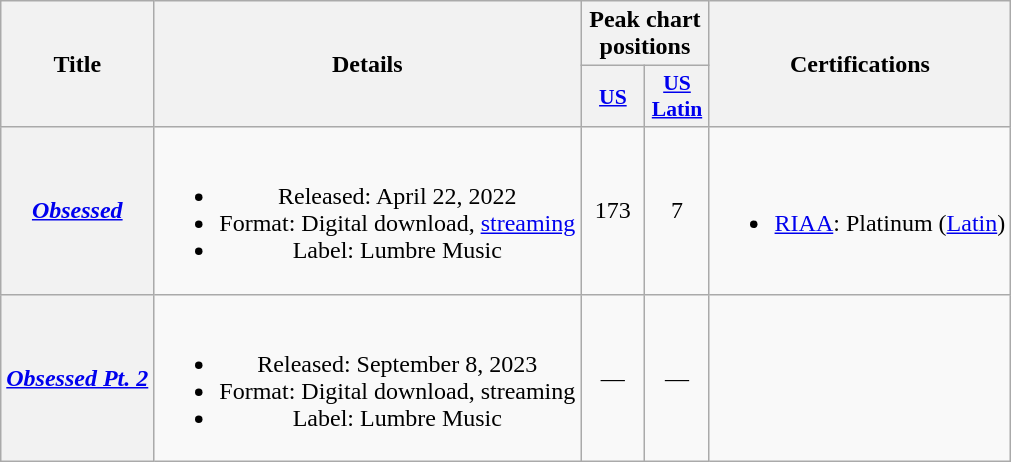<table class="wikitable plainrowheaders" style="text-align:center;">
<tr>
<th scope="col" rowspan=2>Title</th>
<th scope="col" rowspan=2>Details</th>
<th scope="col" colspan="2">Peak chart positions</th>
<th scope="col" rowspan="2">Certifications</th>
</tr>
<tr>
<th scope="col" style="width:2.5em;font-size:90%;"><a href='#'>US</a><br></th>
<th scope="col" style="width:2.5em;font-size:90%;"><a href='#'>US<br>Latin</a><br></th>
</tr>
<tr>
<th scope="row"><em><a href='#'>Obsessed</a></em></th>
<td><br><ul><li>Released: April 22, 2022</li><li>Format: Digital download, <a href='#'>streaming</a></li><li>Label: Lumbre Music</li></ul></td>
<td>173</td>
<td>7</td>
<td><br><ul><li><a href='#'>RIAA</a>: Platinum (<a href='#'>Latin</a>)</li></ul></td>
</tr>
<tr>
<th scope="row"><em><a href='#'>Obsessed Pt. 2</a></em></th>
<td><br><ul><li>Released: September 8, 2023</li><li>Format: Digital download, streaming</li><li>Label: Lumbre Music</li></ul></td>
<td>—</td>
<td>—</td>
<td></td>
</tr>
</table>
